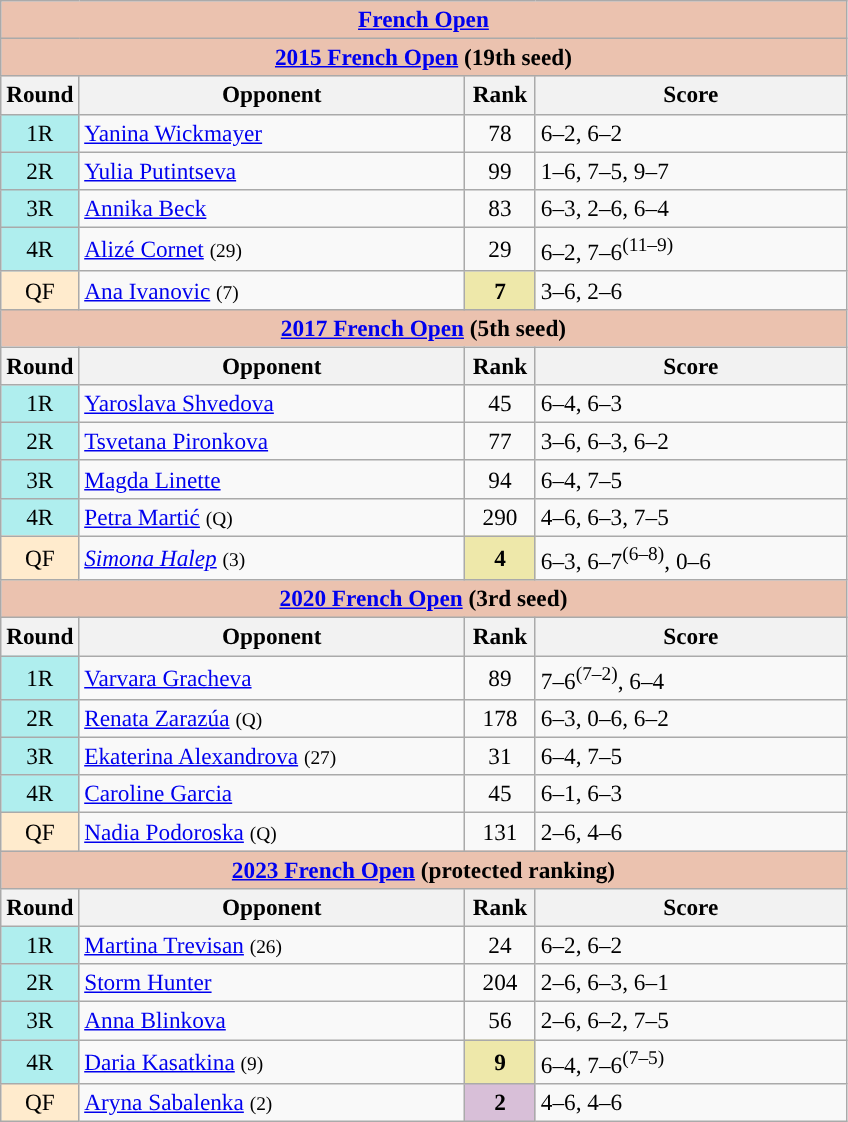<table class=wikitable style=font-size:97%>
<tr>
<th colspan=4 style="background:#ebc2af;"><a href='#'>French Open</a></th>
</tr>
<tr>
<th colspan=4 style="background:#ebc2af;"><a href='#'>2015 French Open</a> (19th seed)</th>
</tr>
<tr>
<th width=40>Round</th>
<th width=250>Opponent</th>
<th width=40>Rank</th>
<th width=200>Score</th>
</tr>
<tr>
<td style="text-align:center; background:#afeeee;">1R</td>
<td> <a href='#'>Yanina Wickmayer</a></td>
<td style="text-align:center">78</td>
<td>6–2, 6–2</td>
</tr>
<tr>
<td style="text-align:center; background:#afeeee;">2R</td>
<td> <a href='#'>Yulia Putintseva</a></td>
<td style="text-align:center">99</td>
<td>1–6, 7–5, 9–7</td>
</tr>
<tr>
<td style="text-align:center; background:#afeeee;">3R</td>
<td> <a href='#'>Annika Beck</a></td>
<td style="text-align:center">83</td>
<td>6–3, 2–6, 6–4</td>
</tr>
<tr>
<td style="text-align:center; background:#afeeee;">4R</td>
<td> <a href='#'>Alizé Cornet</a> <small>(29)</small></td>
<td style="text-align:center">29</td>
<td>6–2, 7–6<sup>(11–9)</sup></td>
</tr>
<tr>
<td style="text-align:center; background:#ffebcd;">QF</td>
<td> <a href='#'>Ana Ivanovic</a> <small>(7)</small></td>
<td style="text-align:center; background:#eee8aa;"><strong>7</strong></td>
<td>3–6, 2–6</td>
</tr>
<tr>
<th colspan=4 style="background:#ebc2af;"><a href='#'>2017 French Open</a> (5th seed)</th>
</tr>
<tr>
<th width=40>Round</th>
<th width=250>Opponent</th>
<th width=40>Rank</th>
<th width=200>Score</th>
</tr>
<tr>
<td style="text-align:center; background:#afeeee;">1R</td>
<td> <a href='#'>Yaroslava Shvedova</a></td>
<td style="text-align:center">45</td>
<td>6–4, 6–3</td>
</tr>
<tr>
<td style="text-align:center; background:#afeeee;">2R</td>
<td> <a href='#'>Tsvetana Pironkova</a></td>
<td style="text-align:center">77</td>
<td>3–6, 6–3, 6–2</td>
</tr>
<tr>
<td style="text-align:center; background:#afeeee;">3R</td>
<td> <a href='#'>Magda Linette</a></td>
<td style="text-align:center">94</td>
<td>6–4, 7–5</td>
</tr>
<tr>
<td style="text-align:center; background:#afeeee;">4R</td>
<td> <a href='#'>Petra Martić</a> <small>(Q)</small></td>
<td style="text-align:center">290</td>
<td>4–6, 6–3, 7–5</td>
</tr>
<tr>
<td style="text-align:center; background:#ffebcd;">QF</td>
<td> <em><a href='#'>Simona Halep</a></em> <small>(3)</small></td>
<td style="text-align:center; background:#eee8aa;"><strong>4</strong></td>
<td>6–3, 6–7<sup>(6–8)</sup>, 0–6</td>
</tr>
<tr>
<th colspan=4 style="background:#ebc2af;"><a href='#'>2020 French Open</a> (3rd seed)</th>
</tr>
<tr>
<th width=40>Round</th>
<th width=250>Opponent</th>
<th width=40>Rank</th>
<th width=200>Score</th>
</tr>
<tr>
<td style="text-align:center; background:#afeeee;">1R</td>
<td> <a href='#'>Varvara Gracheva</a></td>
<td style="text-align:center">89</td>
<td>7–6<sup>(7–2)</sup>, 6–4</td>
</tr>
<tr>
<td style="text-align:center; background:#afeeee;">2R</td>
<td> <a href='#'>Renata Zarazúa</a> <small>(Q)</small></td>
<td style="text-align:center">178</td>
<td>6–3, 0–6, 6–2</td>
</tr>
<tr>
<td style="text-align:center; background:#afeeee;">3R</td>
<td> <a href='#'>Ekaterina Alexandrova</a> <small>(27)</small></td>
<td style="text-align:center">31</td>
<td>6–4, 7–5</td>
</tr>
<tr>
<td style="text-align:center; background:#afeeee;">4R</td>
<td> <a href='#'>Caroline Garcia</a></td>
<td style="text-align:center">45</td>
<td>6–1, 6–3</td>
</tr>
<tr>
<td style="text-align:center; background:#ffebcd;">QF</td>
<td> <a href='#'>Nadia Podoroska</a> <small>(Q)</small></td>
<td style="text-align:center;">131</td>
<td>2–6, 4–6</td>
</tr>
<tr>
<th colspan=4 style="background:#ebc2af;"><a href='#'>2023 French Open</a> (protected ranking)</th>
</tr>
<tr>
<th width=40>Round</th>
<th width=250>Opponent</th>
<th width=40>Rank</th>
<th width=200>Score</th>
</tr>
<tr>
<td style="text-align:center; background:#afeeee;">1R</td>
<td> <a href='#'>Martina Trevisan</a> <small>(26)</small></td>
<td style="text-align:center">24</td>
<td>6–2, 6–2</td>
</tr>
<tr>
<td style="text-align:center; background:#afeeee;">2R</td>
<td> <a href='#'>Storm Hunter</a></td>
<td style="text-align:center">204</td>
<td>2–6, 6–3, 6–1</td>
</tr>
<tr>
<td style="text-align:center; background:#afeeee;">3R</td>
<td> <a href='#'>Anna Blinkova</a></td>
<td style="text-align:center">56</td>
<td>2–6, 6–2, 7–5</td>
</tr>
<tr>
<td style="text-align:center; background:#afeeee;">4R</td>
<td> <a href='#'>Daria Kasatkina</a> <small>(9)</small></td>
<td style="text-align:center; background:#eee8aa;"><strong>9</strong></td>
<td>6–4, 7–6<sup>(7–5)</sup></td>
</tr>
<tr>
<td style="text-align:center; background:#ffebcd;">QF</td>
<td> <a href='#'>Aryna Sabalenka</a> <small>(2)</small></td>
<td style="text-align:center; background:thistle;"><strong>2</strong></td>
<td>4–6, 4–6</td>
</tr>
</table>
